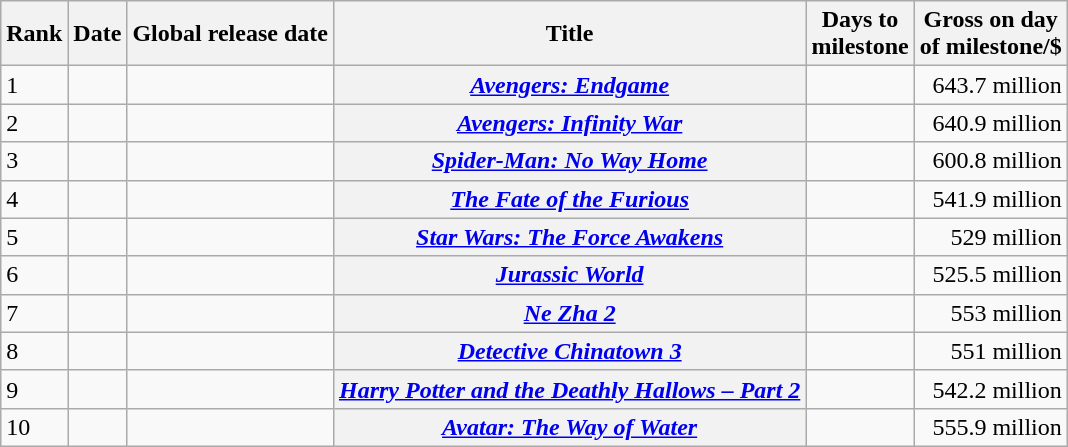<table class="wikitable plainrowheaders" style="margin:auto; margin:auto;">
<tr>
<th scope="col">Rank</th>
<th scope="col">Date</th>
<th>Global release date</th>
<th scope="col">Title</th>
<th scope="col">Days to<br> milestone</th>
<th scope="col">Gross on day<br> of milestone/$</th>
</tr>
<tr>
<td>1</td>
<td></td>
<td></td>
<th scope="row"><em><a href='#'>Avengers: Endgame</a></em></th>
<td style="text-align:right;"></td>
<td style="text-align:right;">643.7 million</td>
</tr>
<tr>
<td>2</td>
<td></td>
<td></td>
<th scope="row"><em><a href='#'>Avengers: Infinity War</a></em></th>
<td style="text-align:right;"></td>
<td style="text-align:right;">640.9 million</td>
</tr>
<tr>
<td>3</td>
<td></td>
<td></td>
<th scope="row"><em><a href='#'>Spider-Man: No Way Home</a></em></th>
<td style="text-align:right;"></td>
<td style="text-align:right;">600.8 million</td>
</tr>
<tr>
<td>4</td>
<td></td>
<td></td>
<th scope="row"><em><a href='#'>The Fate of the Furious</a></em></th>
<td style="text-align:right;"></td>
<td style="text-align:right;">541.9 million</td>
</tr>
<tr>
<td>5</td>
<td></td>
<td></td>
<th scope="row"><em><a href='#'>Star Wars: The Force Awakens</a></em></th>
<td style="text-align:right;"></td>
<td style="text-align:right;">529 million</td>
</tr>
<tr>
<td>6</td>
<td></td>
<td></td>
<th scope="row"><em><a href='#'>Jurassic World</a></em></th>
<td style="text-align:right;"></td>
<td style="text-align:right;">525.5 million</td>
</tr>
<tr>
<td>7</td>
<td></td>
<td></td>
<th scope="row"><em><a href='#'>Ne Zha 2</a></em></th>
<td style="text-align:right;"></td>
<td style="text-align:right;">553 million</td>
</tr>
<tr>
<td>8</td>
<td></td>
<td></td>
<th scope="row"><em><a href='#'>Detective Chinatown 3</a></em></th>
<td style="text-align:right;"></td>
<td style="text-align:right;">551 million</td>
</tr>
<tr>
<td>9</td>
<td></td>
<td></td>
<th scope="row"><em><a href='#'>Harry Potter and the Deathly Hallows – Part 2</a></em></th>
<td style="text-align:right;"></td>
<td style="text-align:right;">542.2 million</td>
</tr>
<tr>
<td>10</td>
<td></td>
<td></td>
<th scope="row"><em><a href='#'>Avatar: The Way of Water</a></em></th>
<td style="text-align:right;"></td>
<td style="text-align:right;">555.9 million</td>
</tr>
</table>
